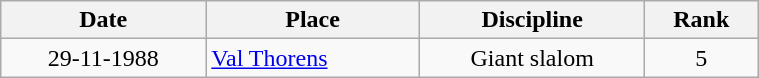<table class="wikitable" width=40% style="font-size:100%; text-align:center;">
<tr>
<th>Date</th>
<th>Place</th>
<th>Discipline</th>
<th>Rank</th>
</tr>
<tr>
<td>29-11-1988</td>
<td align=left> <a href='#'>Val Thorens</a></td>
<td>Giant slalom</td>
<td>5</td>
</tr>
</table>
